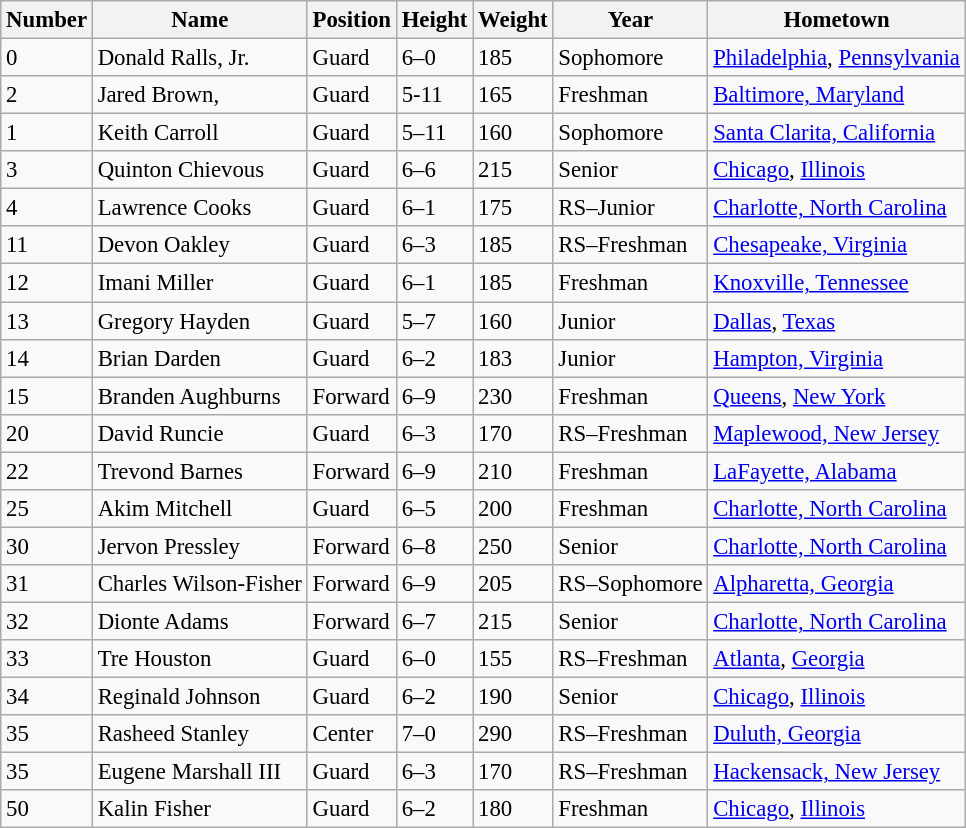<table class="wikitable sortable" style="font-size: 95%;">
<tr>
<th>Number</th>
<th>Name</th>
<th>Position</th>
<th>Height</th>
<th>Weight</th>
<th>Year</th>
<th>Hometown</th>
</tr>
<tr>
<td>0</td>
<td>Donald Ralls, Jr.</td>
<td>Guard</td>
<td>6–0</td>
<td>185</td>
<td>Sophomore</td>
<td><a href='#'>Philadelphia</a>, <a href='#'>Pennsylvania</a></td>
</tr>
<tr>
<td>2</td>
<td>Jared Brown,</td>
<td>Guard</td>
<td>5-11</td>
<td>165</td>
<td>Freshman</td>
<td><a href='#'>Baltimore, Maryland</a></td>
</tr>
<tr>
<td>1</td>
<td>Keith Carroll</td>
<td>Guard</td>
<td>5–11</td>
<td>160</td>
<td>Sophomore</td>
<td><a href='#'>Santa Clarita, California</a></td>
</tr>
<tr>
<td>3</td>
<td>Quinton Chievous</td>
<td>Guard</td>
<td>6–6</td>
<td>215</td>
<td>Senior</td>
<td><a href='#'>Chicago</a>, <a href='#'>Illinois</a></td>
</tr>
<tr>
<td>4</td>
<td>Lawrence Cooks</td>
<td>Guard</td>
<td>6–1</td>
<td>175</td>
<td>RS–Junior</td>
<td><a href='#'>Charlotte, North Carolina</a></td>
</tr>
<tr>
<td>11</td>
<td>Devon Oakley</td>
<td>Guard</td>
<td>6–3</td>
<td>185</td>
<td>RS–Freshman</td>
<td><a href='#'>Chesapeake, Virginia</a></td>
</tr>
<tr>
<td>12</td>
<td>Imani Miller</td>
<td>Guard</td>
<td>6–1</td>
<td>185</td>
<td>Freshman</td>
<td><a href='#'>Knoxville, Tennessee</a></td>
</tr>
<tr>
<td>13</td>
<td>Gregory Hayden</td>
<td>Guard</td>
<td>5–7</td>
<td>160</td>
<td>Junior</td>
<td><a href='#'>Dallas</a>, <a href='#'>Texas</a></td>
</tr>
<tr>
<td>14</td>
<td>Brian Darden</td>
<td>Guard</td>
<td>6–2</td>
<td>183</td>
<td>Junior</td>
<td><a href='#'>Hampton, Virginia</a></td>
</tr>
<tr>
<td>15</td>
<td>Branden Aughburns</td>
<td>Forward</td>
<td>6–9</td>
<td>230</td>
<td>Freshman</td>
<td><a href='#'>Queens</a>, <a href='#'>New York</a></td>
</tr>
<tr>
<td>20</td>
<td>David Runcie</td>
<td>Guard</td>
<td>6–3</td>
<td>170</td>
<td>RS–Freshman</td>
<td><a href='#'>Maplewood, New Jersey</a></td>
</tr>
<tr>
<td>22</td>
<td>Trevond Barnes</td>
<td>Forward</td>
<td>6–9</td>
<td>210</td>
<td>Freshman</td>
<td><a href='#'>LaFayette, Alabama</a></td>
</tr>
<tr>
<td>25</td>
<td>Akim Mitchell</td>
<td>Guard</td>
<td>6–5</td>
<td>200</td>
<td>Freshman</td>
<td><a href='#'>Charlotte, North Carolina</a></td>
</tr>
<tr>
<td>30</td>
<td>Jervon Pressley</td>
<td>Forward</td>
<td>6–8</td>
<td>250</td>
<td>Senior</td>
<td><a href='#'>Charlotte, North Carolina</a></td>
</tr>
<tr>
<td>31</td>
<td>Charles Wilson-Fisher</td>
<td>Forward</td>
<td>6–9</td>
<td>205</td>
<td>RS–Sophomore</td>
<td><a href='#'>Alpharetta, Georgia</a></td>
</tr>
<tr>
<td>32</td>
<td>Dionte Adams</td>
<td>Forward</td>
<td>6–7</td>
<td>215</td>
<td>Senior</td>
<td><a href='#'>Charlotte, North Carolina</a></td>
</tr>
<tr>
<td>33</td>
<td>Tre Houston</td>
<td>Guard</td>
<td>6–0</td>
<td>155</td>
<td>RS–Freshman</td>
<td><a href='#'>Atlanta</a>, <a href='#'>Georgia</a></td>
</tr>
<tr>
<td>34</td>
<td>Reginald Johnson</td>
<td>Guard</td>
<td>6–2</td>
<td>190</td>
<td>Senior</td>
<td><a href='#'>Chicago</a>, <a href='#'>Illinois</a></td>
</tr>
<tr>
<td>35</td>
<td>Rasheed Stanley</td>
<td>Center</td>
<td>7–0</td>
<td>290</td>
<td>RS–Freshman</td>
<td><a href='#'>Duluth, Georgia</a></td>
</tr>
<tr>
<td>35</td>
<td>Eugene Marshall III</td>
<td>Guard</td>
<td>6–3</td>
<td>170</td>
<td>RS–Freshman</td>
<td><a href='#'>Hackensack, New Jersey</a></td>
</tr>
<tr>
<td>50</td>
<td>Kalin Fisher</td>
<td>Guard</td>
<td>6–2</td>
<td>180</td>
<td>Freshman</td>
<td><a href='#'>Chicago</a>, <a href='#'>Illinois</a></td>
</tr>
</table>
